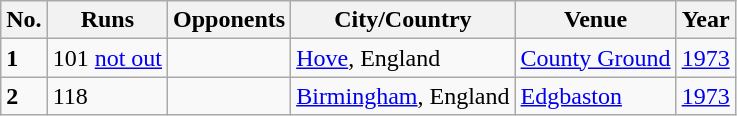<table class="wikitable">
<tr>
<th>No.</th>
<th>Runs</th>
<th>Opponents</th>
<th>City/Country</th>
<th>Venue</th>
<th>Year</th>
</tr>
<tr>
<td><strong>1</strong></td>
<td>101 <a href='#'>not out</a></td>
<td></td>
<td><a href='#'>Hove</a>, England</td>
<td><a href='#'>County Ground</a></td>
<td><a href='#'>1973</a></td>
</tr>
<tr>
<td><strong>2</strong></td>
<td>118</td>
<td></td>
<td><a href='#'>Birmingham</a>, England</td>
<td><a href='#'>Edgbaston</a></td>
<td><a href='#'>1973</a></td>
</tr>
</table>
